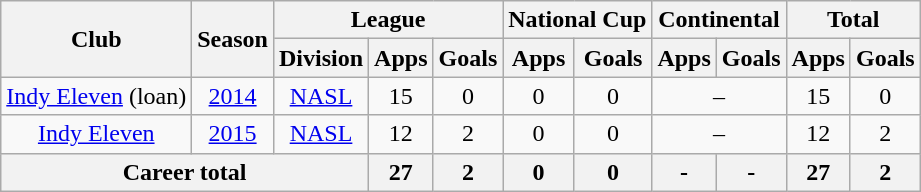<table class="wikitable" style="text-align: center;">
<tr>
<th rowspan="2">Club</th>
<th rowspan="2">Season</th>
<th colspan="3">League</th>
<th colspan="2">National Cup</th>
<th colspan="2">Continental</th>
<th colspan="2">Total</th>
</tr>
<tr>
<th>Division</th>
<th>Apps</th>
<th>Goals</th>
<th>Apps</th>
<th>Goals</th>
<th>Apps</th>
<th>Goals</th>
<th>Apps</th>
<th>Goals</th>
</tr>
<tr>
<td valign="center"><a href='#'>Indy Eleven</a> (loan)</td>
<td><a href='#'>2014</a></td>
<td><a href='#'>NASL</a></td>
<td>15</td>
<td>0</td>
<td>0</td>
<td>0</td>
<td colspan="2">–</td>
<td>15</td>
<td>0</td>
</tr>
<tr>
<td valign="center"><a href='#'>Indy Eleven</a></td>
<td><a href='#'>2015</a></td>
<td><a href='#'>NASL</a></td>
<td>12</td>
<td>2</td>
<td>0</td>
<td>0</td>
<td colspan="2">–</td>
<td>12</td>
<td>2</td>
</tr>
<tr>
<th colspan="3">Career total</th>
<th>27</th>
<th>2</th>
<th>0</th>
<th>0</th>
<th>-</th>
<th>-</th>
<th>27</th>
<th>2</th>
</tr>
</table>
